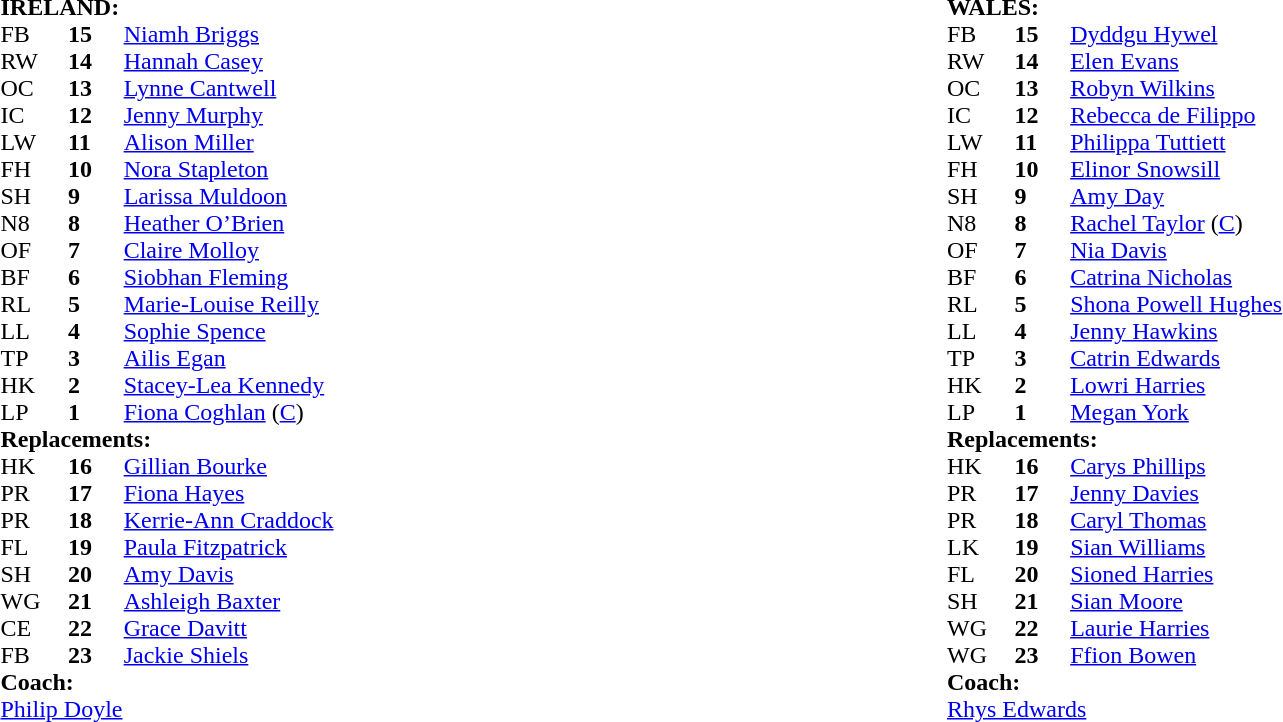<table style="width:100%">
<tr>
<td width="50%"><br><table cellspacing="0" cellpadding="0">
<tr>
<td colspan="4"><strong>IRELAND:</strong></td>
</tr>
<tr>
<th width="3%"></th>
<th width="3%"></th>
<th width="22%"></th>
<th width="22%"></th>
</tr>
<tr>
<td>FB</td>
<td><strong>15</strong></td>
<td><a href='#'>Niamh Briggs</a></td>
</tr>
<tr>
<td>RW</td>
<td><strong>14</strong></td>
<td><a href='#'>Hannah Casey</a></td>
<td></td>
</tr>
<tr>
<td>OC</td>
<td><strong>13</strong></td>
<td><a href='#'>Lynne Cantwell</a></td>
</tr>
<tr>
<td>IC</td>
<td><strong>12</strong></td>
<td><a href='#'>Jenny Murphy</a></td>
</tr>
<tr>
<td>LW</td>
<td><strong>11</strong></td>
<td><a href='#'>Alison Miller</a></td>
</tr>
<tr>
<td>FH</td>
<td><strong>10</strong></td>
<td><a href='#'>Nora Stapleton</a></td>
</tr>
<tr>
<td>SH</td>
<td><strong>9</strong></td>
<td><a href='#'>Larissa Muldoon</a></td>
</tr>
<tr>
<td>N8</td>
<td><strong>8</strong></td>
<td><a href='#'>Heather O’Brien</a></td>
</tr>
<tr>
<td>OF</td>
<td><strong>7</strong></td>
<td><a href='#'>Claire Molloy</a></td>
</tr>
<tr>
<td>BF</td>
<td><strong>6</strong></td>
<td><a href='#'>Siobhan Fleming</a></td>
</tr>
<tr>
<td>RL</td>
<td><strong>5</strong></td>
<td><a href='#'>Marie-Louise Reilly</a></td>
</tr>
<tr>
<td>LL</td>
<td><strong>4</strong></td>
<td><a href='#'>Sophie Spence</a></td>
</tr>
<tr>
<td>TP</td>
<td><strong>3</strong></td>
<td><a href='#'>Ailis Egan</a></td>
</tr>
<tr>
<td>HK</td>
<td><strong>2</strong></td>
<td><a href='#'>Stacey-Lea Kennedy</a></td>
<td></td>
</tr>
<tr>
<td>LP</td>
<td><strong>1</strong></td>
<td><a href='#'>Fiona Coghlan</a> (<a href='#'>C</a>)</td>
</tr>
<tr>
<td colspan=4><strong>Replacements:</strong></td>
</tr>
<tr>
<td>HK</td>
<td><strong>16</strong></td>
<td><a href='#'>Gillian Bourke</a></td>
<td></td>
</tr>
<tr>
<td>PR</td>
<td><strong>17</strong></td>
<td><a href='#'>Fiona Hayes</a></td>
</tr>
<tr>
<td>PR</td>
<td><strong>18</strong></td>
<td><a href='#'>Kerrie-Ann Craddock</a></td>
</tr>
<tr>
<td>FL</td>
<td><strong>19</strong></td>
<td><a href='#'>Paula Fitzpatrick</a></td>
</tr>
<tr>
<td>SH</td>
<td><strong>20</strong></td>
<td><a href='#'>Amy Davis</a></td>
</tr>
<tr>
<td>WG</td>
<td><strong>21</strong></td>
<td><a href='#'>Ashleigh Baxter</a></td>
<td></td>
</tr>
<tr>
<td>CE</td>
<td><strong>22</strong></td>
<td><a href='#'>Grace Davitt</a></td>
</tr>
<tr>
<td>FB</td>
<td><strong>23</strong></td>
<td><a href='#'>Jackie Shiels</a></td>
</tr>
<tr>
<td colspan="4"><strong>Coach:</strong></td>
</tr>
<tr>
<td colspan="4"> <a href='#'>Philip Doyle</a></td>
</tr>
<tr>
</tr>
</table>
</td>
<td width="50%"><br><table cellspacing="0" cellpadding="0">
<tr>
<td colspan="4"><strong>WALES:</strong></td>
</tr>
<tr>
<th width="3%"></th>
<th width="3%"></th>
<th width="22%"></th>
<th width="22%"></th>
</tr>
<tr>
<td>FB</td>
<td><strong>15</strong></td>
<td><a href='#'>Dyddgu Hywel</a></td>
</tr>
<tr>
<td>RW</td>
<td><strong>14</strong></td>
<td><a href='#'>Elen Evans</a></td>
</tr>
<tr>
<td>OC</td>
<td><strong>13</strong></td>
<td><a href='#'>Robyn Wilkins</a></td>
</tr>
<tr>
<td>IC</td>
<td><strong>12</strong></td>
<td><a href='#'>Rebecca de Filippo</a></td>
</tr>
<tr>
<td>LW</td>
<td><strong>11</strong></td>
<td><a href='#'>Philippa Tuttiett</a></td>
<td></td>
</tr>
<tr>
<td>FH</td>
<td><strong>10</strong></td>
<td><a href='#'>Elinor Snowsill</a></td>
</tr>
<tr>
<td>SH</td>
<td><strong>9</strong></td>
<td><a href='#'>Amy Day</a></td>
<td></td>
</tr>
<tr>
<td>N8</td>
<td><strong>8</strong></td>
<td><a href='#'>Rachel Taylor</a> (<a href='#'>C</a>)</td>
<td></td>
</tr>
<tr>
<td>OF</td>
<td><strong>7</strong></td>
<td><a href='#'>Nia Davis</a></td>
</tr>
<tr>
<td>BF</td>
<td><strong>6</strong></td>
<td><a href='#'>Catrina Nicholas</a></td>
<td></td>
</tr>
<tr>
<td>RL</td>
<td><strong>5</strong></td>
<td><a href='#'>Shona Powell Hughes</a></td>
<td></td>
</tr>
<tr>
<td>LL</td>
<td><strong>4</strong></td>
<td><a href='#'>Jenny Hawkins</a></td>
</tr>
<tr>
<td>TP</td>
<td><strong>3</strong></td>
<td><a href='#'>Catrin Edwards</a></td>
</tr>
<tr>
<td>HK</td>
<td><strong>2</strong></td>
<td><a href='#'>Lowri Harries</a></td>
<td> </td>
</tr>
<tr>
<td>LP</td>
<td><strong>1</strong></td>
<td><a href='#'>Megan York</a></td>
<td></td>
</tr>
<tr>
<td colspan=4><strong>Replacements:</strong></td>
</tr>
<tr>
<td>HK</td>
<td><strong>16</strong></td>
<td><a href='#'>Carys Phillips</a></td>
<td></td>
</tr>
<tr>
<td>PR</td>
<td><strong>17</strong></td>
<td><a href='#'>Jenny Davies</a></td>
<td></td>
</tr>
<tr>
<td>PR</td>
<td><strong>18</strong></td>
<td><a href='#'>Caryl Thomas</a></td>
</tr>
<tr>
<td>LK</td>
<td><strong>19</strong></td>
<td><a href='#'>Sian Williams</a></td>
<td></td>
</tr>
<tr>
<td>FL</td>
<td><strong>20</strong></td>
<td><a href='#'>Sioned Harries</a></td>
<td></td>
</tr>
<tr>
<td>SH</td>
<td><strong>21</strong></td>
<td><a href='#'>Sian Moore</a></td>
<td></td>
</tr>
<tr>
<td>WG</td>
<td><strong>22</strong></td>
<td><a href='#'>Laurie Harries</a></td>
<td></td>
</tr>
<tr>
<td>WG</td>
<td><strong>23</strong></td>
<td><a href='#'>Ffion Bowen</a></td>
</tr>
<tr>
<td colspan="4"><strong>Coach:</strong></td>
</tr>
<tr>
<td colspan="4"> <a href='#'>Rhys Edwards</a></td>
</tr>
<tr>
</tr>
</table>
</td>
</tr>
</table>
